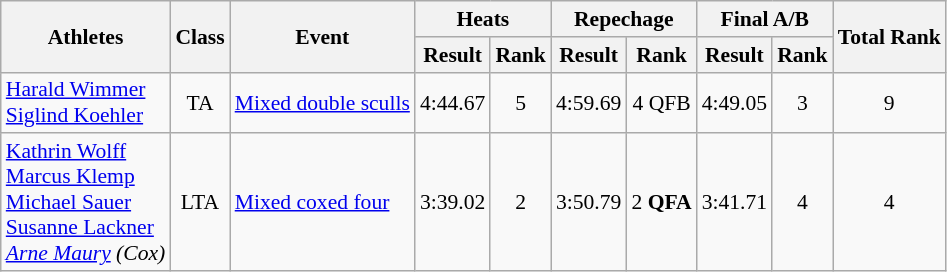<table class=wikitable style="font-size:90%">
<tr>
<th rowspan="2">Athletes</th>
<th rowspan="2">Class</th>
<th rowspan="2">Event</th>
<th colspan="2">Heats</th>
<th colspan="2">Repechage</th>
<th colspan="2">Final A/B</th>
<th rowspan="2">Total Rank</th>
</tr>
<tr>
<th>Result</th>
<th>Rank</th>
<th>Result</th>
<th>Rank</th>
<th>Result</th>
<th>Rank</th>
</tr>
<tr>
<td><a href='#'>Harald Wimmer</a><br><a href='#'>Siglind Koehler</a></td>
<td style="text-align:center;">TA</td>
<td><a href='#'>Mixed double sculls</a></td>
<td style="text-align:center;">4:44.67</td>
<td style="text-align:center;">5</td>
<td style="text-align:center;">4:59.69</td>
<td style="text-align:center;">4 QFB</td>
<td style="text-align:center;">4:49.05</td>
<td style="text-align:center;">3</td>
<td style="text-align:center;">9</td>
</tr>
<tr>
<td><a href='#'>Kathrin Wolff</a><br><a href='#'>Marcus Klemp</a><br><a href='#'>Michael Sauer</a><br><a href='#'>Susanne Lackner</a><br><em><a href='#'>Arne Maury</a> (Cox)</em></td>
<td style="text-align:center;">LTA</td>
<td><a href='#'>Mixed coxed four</a></td>
<td style="text-align:center;">3:39.02</td>
<td style="text-align:center;">2</td>
<td style="text-align:center;">3:50.79</td>
<td style="text-align:center;">2 <strong>QFA</strong></td>
<td style="text-align:center;">3:41.71</td>
<td style="text-align:center;">4</td>
<td style="text-align:center;">4</td>
</tr>
</table>
